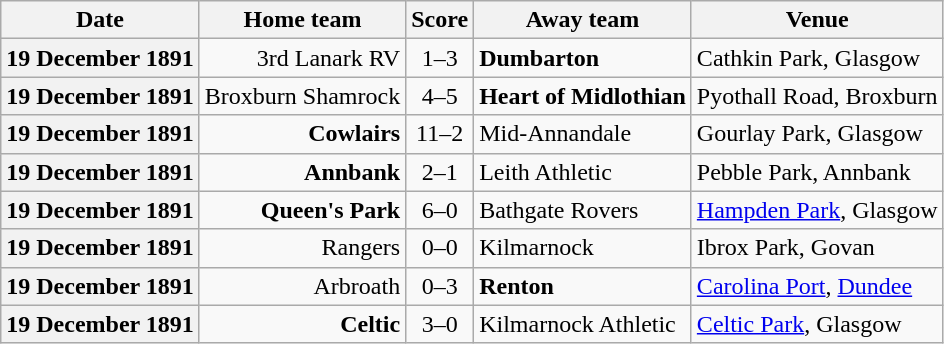<table class="wikitable football-result-list" style="max-width: 80em; text-align: center">
<tr>
<th scope="col">Date</th>
<th scope="col">Home team</th>
<th scope="col">Score</th>
<th scope="col">Away team</th>
<th scope="col">Venue</th>
</tr>
<tr>
<th scope="row">19 December 1891</th>
<td align=right>3rd Lanark RV</td>
<td>1–3</td>
<td align=left><strong>Dumbarton</strong></td>
<td align=left>Cathkin Park, Glasgow</td>
</tr>
<tr>
<th scope="row">19 December 1891</th>
<td align=right>Broxburn Shamrock</td>
<td>4–5</td>
<td align=left><strong>Heart of Midlothian</strong></td>
<td align=left>Pyothall Road, Broxburn</td>
</tr>
<tr>
<th scope="row">19 December 1891</th>
<td align=right><strong>Cowlairs</strong></td>
<td>11–2</td>
<td align=left>Mid-Annandale</td>
<td align=left>Gourlay Park, Glasgow</td>
</tr>
<tr>
<th scope="row">19 December 1891</th>
<td align=right><strong>Annbank</strong></td>
<td>2–1</td>
<td align=left>Leith Athletic</td>
<td align=left>Pebble Park, Annbank</td>
</tr>
<tr>
<th scope="row">19 December 1891</th>
<td align=right><strong>Queen's Park</strong></td>
<td>6–0</td>
<td align=left>Bathgate Rovers</td>
<td align=left><a href='#'>Hampden Park</a>, Glasgow</td>
</tr>
<tr>
<th scope="row">19 December 1891</th>
<td align=right>Rangers</td>
<td>0–0</td>
<td align=left>Kilmarnock</td>
<td align=left>Ibrox Park, Govan</td>
</tr>
<tr>
<th scope="row">19 December 1891</th>
<td align=right>Arbroath</td>
<td>0–3</td>
<td align=left><strong>Renton</strong></td>
<td align=left><a href='#'>Carolina Port</a>, <a href='#'>Dundee</a></td>
</tr>
<tr>
<th scope="row">19 December 1891</th>
<td align=right><strong>Celtic</strong></td>
<td>3–0</td>
<td align=left>Kilmarnock Athletic</td>
<td align=left><a href='#'>Celtic Park</a>, Glasgow</td>
</tr>
</table>
